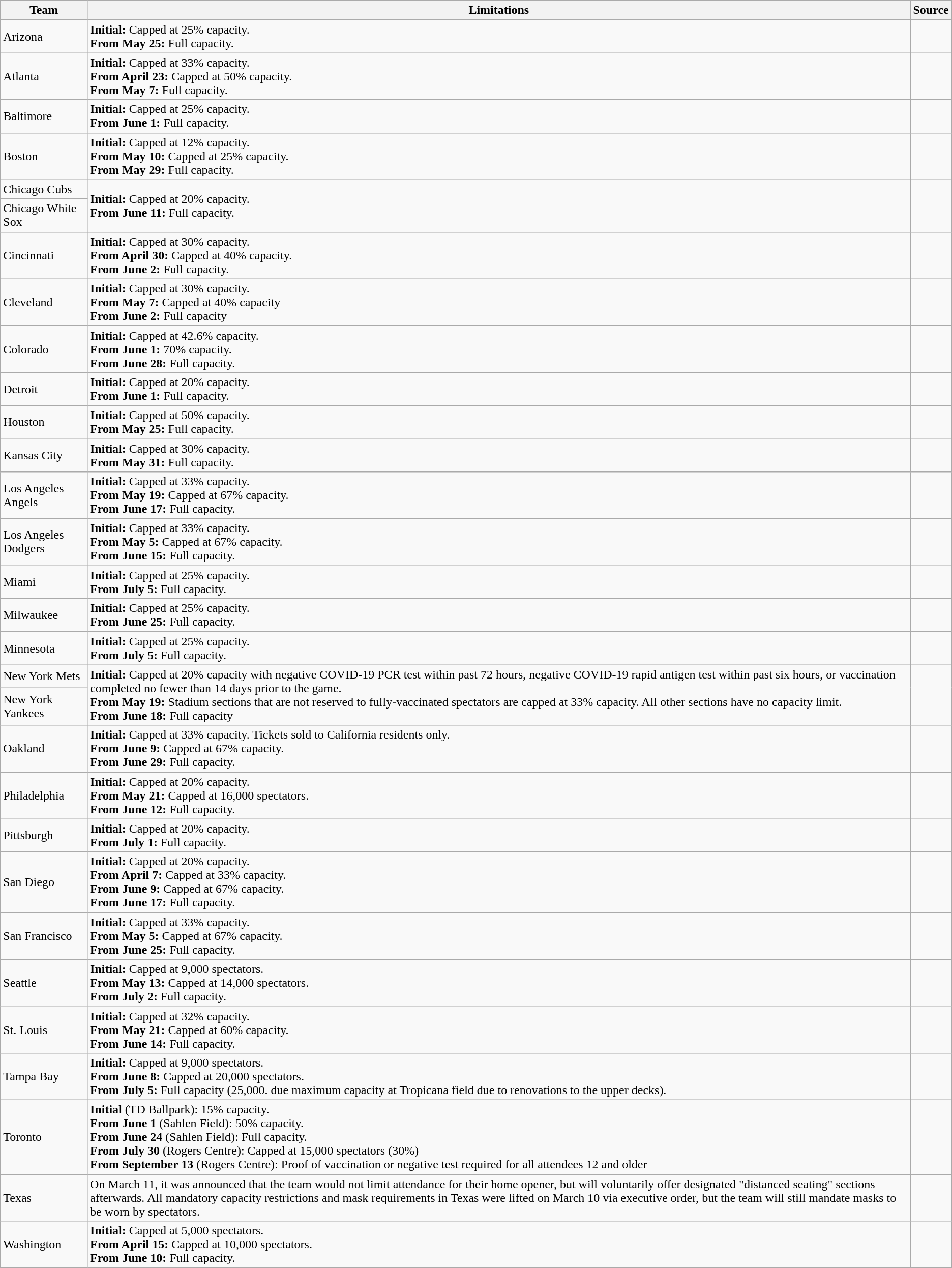<table class="wikitable sortable">
<tr>
<th>Team</th>
<th>Limitations</th>
<th>Source</th>
</tr>
<tr>
<td>Arizona</td>
<td><strong>Initial:</strong> Capped at 25% capacity.<br><strong>From May 25:</strong> Full capacity.</td>
<td></td>
</tr>
<tr>
<td>Atlanta</td>
<td><strong>Initial:</strong> Capped at 33% capacity.<br><strong>From April 23:</strong> Capped at 50% capacity.<br><strong>From May 7:</strong> Full capacity.</td>
<td></td>
</tr>
<tr>
<td>Baltimore</td>
<td><strong>Initial:</strong> Capped at 25% capacity.<br><strong>From June 1:</strong> Full capacity.</td>
<td></td>
</tr>
<tr>
<td>Boston</td>
<td><strong>Initial:</strong> Capped at 12% capacity.<br><strong>From May 10:</strong> Capped at 25% capacity. <br><strong>From May 29:</strong> Full capacity.</td>
<td></td>
</tr>
<tr>
<td>Chicago Cubs</td>
<td rowspan="2"><strong>Initial:</strong> Capped at 20% capacity. <br><strong>From June 11:</strong> Full capacity.</td>
<td rowspan="2"></td>
</tr>
<tr>
<td>Chicago White Sox</td>
</tr>
<tr>
<td>Cincinnati</td>
<td><strong>Initial:</strong> Capped at 30% capacity.<br><strong>From April 30:</strong> Capped at 40% capacity.<br><strong>From June 2:</strong> Full capacity.</td>
<td></td>
</tr>
<tr>
<td>Cleveland</td>
<td><strong>Initial:</strong> Capped at 30% capacity.<br><strong>From May 7:</strong> Capped at 40% capacity<br><strong>From June 2:</strong> Full capacity</td>
<td></td>
</tr>
<tr>
<td>Colorado</td>
<td><strong>Initial:</strong> Capped at 42.6% capacity.<br><strong>From June 1:</strong> 70% capacity.<br><strong>From June 28:</strong> Full capacity.</td>
<td></td>
</tr>
<tr>
<td>Detroit</td>
<td><strong>Initial:</strong> Capped at 20% capacity.<br><strong>From June 1:</strong> Full capacity.</td>
<td></td>
</tr>
<tr>
<td>Houston</td>
<td><strong>Initial:</strong> Capped at 50% capacity.<br><strong>From May 25:</strong> Full capacity.</td>
<td></td>
</tr>
<tr>
<td>Kansas City</td>
<td><strong>Initial:</strong> Capped at 30% capacity.<br><strong> From May 31:</strong> Full capacity.</td>
<td></td>
</tr>
<tr>
<td>Los Angeles Angels</td>
<td><strong>Initial:</strong> Capped at 33% capacity.<br><strong>From May 19:</strong> Capped at 67% capacity.<br><strong>From June 17:</strong> Full capacity.</td>
<td></td>
</tr>
<tr>
<td>Los Angeles Dodgers</td>
<td><strong>Initial:</strong> Capped at 33% capacity.<br><strong>From May 5:</strong> Capped at 67% capacity.<br><strong>From June 15:</strong> Full capacity.</td>
<td></td>
</tr>
<tr>
<td>Miami</td>
<td><strong>Initial:</strong> Capped at 25% capacity.<br><strong>From July 5:</strong> Full capacity.</td>
<td></td>
</tr>
<tr>
<td>Milwaukee</td>
<td><strong>Initial:</strong> Capped at 25% capacity.<br><strong>From June 25:</strong> Full capacity.</td>
<td></td>
</tr>
<tr>
<td>Minnesota</td>
<td><strong>Initial:</strong> Capped at 25% capacity.<br><strong>From July 5:</strong> Full capacity.</td>
<td></td>
</tr>
<tr>
<td>New York Mets</td>
<td rowspan="2"><strong>Initial:</strong> Capped at 20% capacity with negative COVID-19 PCR test within past 72 hours, negative COVID-19 rapid antigen test within past six hours, or vaccination completed no fewer than 14 days prior to the game.<br><strong>From May 19:</strong> Stadium sections that are not reserved to fully-vaccinated spectators are capped at 33% capacity. All other sections have no capacity limit.<br><strong>From June 18:</strong> Full capacity</td>
<td rowspan="2"></td>
</tr>
<tr>
<td>New York Yankees</td>
</tr>
<tr>
<td>Oakland</td>
<td><strong>Initial:</strong> Capped at 33% capacity. Tickets sold to California residents only.<br><strong>From June 9:</strong> Capped at 67% capacity.<br><strong>From June 29:</strong> Full capacity.</td>
<td></td>
</tr>
<tr>
<td>Philadelphia</td>
<td><strong>Initial:</strong> Capped at 20% capacity.<br><strong>From May 21:</strong> Capped at 16,000 spectators.<br><strong>From June 12:</strong> Full capacity.</td>
<td></td>
</tr>
<tr>
<td>Pittsburgh</td>
<td><strong>Initial:</strong> Capped at 20% capacity.<br><strong>From July 1:</strong> Full capacity.</td>
<td></td>
</tr>
<tr>
<td>San Diego</td>
<td><strong>Initial:</strong> Capped at 20% capacity.<br><strong>From April 7:</strong> Capped at 33% capacity.<br><strong>From June 9:</strong> Capped at 67% capacity.<br><strong>From June 17:</strong> Full capacity.</td>
<td></td>
</tr>
<tr>
<td>San Francisco</td>
<td><strong>Initial:</strong> Capped at 33% capacity.<br><strong>From May 5:</strong> Capped at 67% capacity.<br><strong>From June 25:</strong> Full capacity.</td>
<td></td>
</tr>
<tr>
<td>Seattle</td>
<td><strong>Initial:</strong> Capped at 9,000 spectators.<br><strong>From May 13:</strong> Capped at 14,000 spectators.<br><strong>From July 2:</strong> Full capacity.</td>
<td></td>
</tr>
<tr>
<td>St. Louis</td>
<td><strong>Initial:</strong> Capped at 32% capacity.<br><strong>From May 21:</strong> Capped at 60% capacity.<br><strong>From June 14:</strong> Full capacity.</td>
<td></td>
</tr>
<tr>
<td>Tampa Bay</td>
<td><strong>Initial:</strong> Capped at 9,000 spectators.<br><strong>From June 8:</strong> Capped at 20,000 spectators.<br><strong>From July 5:</strong> Full capacity (25,000. due maximum capacity at Tropicana field due to renovations to the upper decks).</td>
<td></td>
</tr>
<tr>
<td>Toronto</td>
<td><strong>Initial</strong> (TD Ballpark): 15% capacity.<br><strong>From June 1</strong> (Sahlen Field): 50% capacity.<br><strong>From June 24</strong> (Sahlen Field): Full capacity.<br><strong>From July 30</strong> (Rogers Centre): Capped at 15,000 spectators (30%)<br><strong>From September 13</strong> (Rogers Centre): Proof of vaccination or negative test required for all attendees 12 and older</td>
<td></td>
</tr>
<tr>
<td>Texas</td>
<td>On March 11, it was announced that the team would not limit attendance for their home opener, but will voluntarily offer designated "distanced seating" sections afterwards. All mandatory capacity restrictions and mask requirements in Texas were lifted on March 10 via executive order, but the team will still mandate masks to be worn by spectators.</td>
<td></td>
</tr>
<tr>
<td>Washington</td>
<td><strong>Initial:</strong> Capped at 5,000 spectators.<br><strong>From April 15:</strong> Capped at 10,000 spectators.<br><strong>From June 10:</strong> Full capacity.</td>
<td></td>
</tr>
</table>
